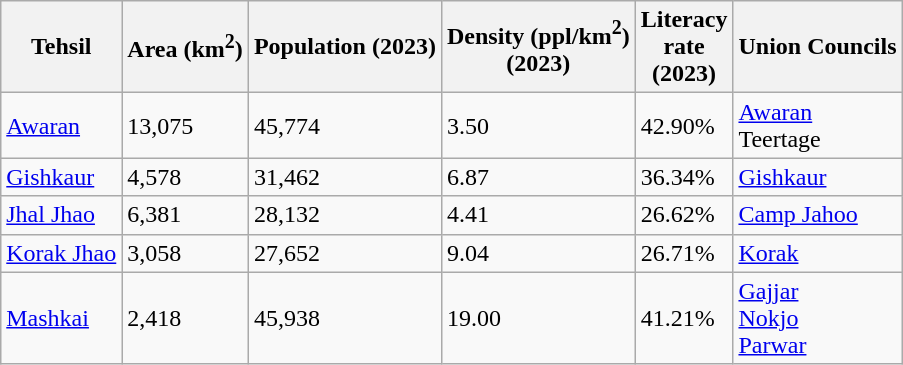<table class="wikitable sortable static-row-numbers static-row-header-hash">
<tr>
<th><span>Tehsil</span></th>
<th><span>Area</span> <span>(km<sup>2</sup>)</span><span></span></th>
<th><span>Population</span> <span>(2023)</span></th>
<th><span>Density</span> <span>(ppl</span><span>/km<sup>2</sup>)</span><br><span>(2023)</span></th>
<th>Literacy<br>rate<br>(2023)</th>
<th><span>Union</span> <span>Councils</span></th>
</tr>
<tr>
<td><a href='#'>Awaran</a></td>
<td>13,075</td>
<td>45,774</td>
<td>3.50</td>
<td>42.90%</td>
<td><a href='#'>Awaran</a><br>Teertage</td>
</tr>
<tr>
<td><a href='#'>Gishkaur</a></td>
<td>4,578</td>
<td>31,462</td>
<td>6.87</td>
<td>36.34%</td>
<td><a href='#'>Gishkaur</a></td>
</tr>
<tr>
<td><a href='#'>Jhal Jhao</a></td>
<td>6,381</td>
<td>28,132</td>
<td>4.41</td>
<td>26.62%</td>
<td><a href='#'><span>Camp Jahoo</span></a><span></span></td>
</tr>
<tr>
<td><a href='#'>Korak Jhao</a></td>
<td>3,058</td>
<td>27,652</td>
<td>9.04</td>
<td>26.71%</td>
<td><a href='#'><span>Korak</span></a></td>
</tr>
<tr>
<td><a href='#'>Mashkai</a></td>
<td>2,418</td>
<td>45,938</td>
<td>19.00</td>
<td>41.21%</td>
<td><a href='#'>Gajjar</a><br><a href='#'>Nokjo</a><br><a href='#'>Parwar</a></td>
</tr>
</table>
